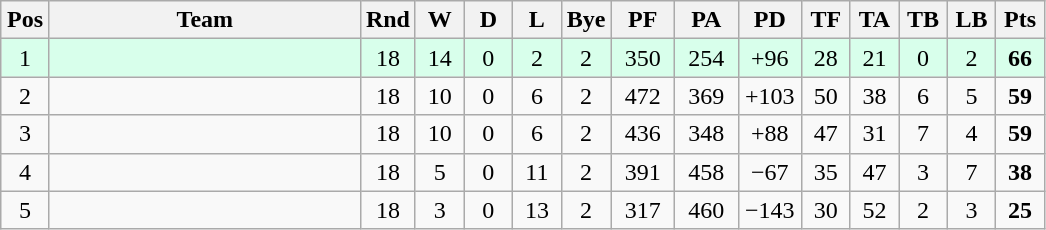<table class="wikitable" style="text-align:center">
<tr>
<th style="width:25px">Pos</th>
<th style="width:200px">Team</th>
<th style="width:25px">Rnd</th>
<th style="width:25px">W</th>
<th style="width:25px">D</th>
<th style="width:25px">L</th>
<th style="width:25px">Bye</th>
<th style="width:35px">PF</th>
<th style="width:35px">PA</th>
<th style="width:35px">PD</th>
<th style="width:25px">TF</th>
<th style="width:25px">TA</th>
<th style="width:25px">TB</th>
<th style="width:25px">LB</th>
<th style="width:25px">Pts</th>
</tr>
<tr style="background:#d8ffeb">
<td>1</td>
<td style="text-align:left"></td>
<td>18</td>
<td>14</td>
<td>0</td>
<td>2</td>
<td>2</td>
<td>350</td>
<td>254</td>
<td>+96</td>
<td>28</td>
<td>21</td>
<td>0</td>
<td>2</td>
<td><strong>66</strong></td>
</tr>
<tr>
<td>2</td>
<td style="text-align:left"></td>
<td>18</td>
<td>10</td>
<td>0</td>
<td>6</td>
<td>2</td>
<td>472</td>
<td>369</td>
<td>+103</td>
<td>50</td>
<td>38</td>
<td>6</td>
<td>5</td>
<td><strong>59</strong></td>
</tr>
<tr>
<td>3</td>
<td style="text-align:left"></td>
<td>18</td>
<td>10</td>
<td>0</td>
<td>6</td>
<td>2</td>
<td>436</td>
<td>348</td>
<td>+88</td>
<td>47</td>
<td>31</td>
<td>7</td>
<td>4</td>
<td><strong>59</strong></td>
</tr>
<tr>
<td>4</td>
<td style="text-align:left"></td>
<td>18</td>
<td>5</td>
<td>0</td>
<td>11</td>
<td>2</td>
<td>391</td>
<td>458</td>
<td>−67</td>
<td>35</td>
<td>47</td>
<td>3</td>
<td>7</td>
<td><strong>38</strong></td>
</tr>
<tr>
<td>5</td>
<td style="text-align:left"></td>
<td>18</td>
<td>3</td>
<td>0</td>
<td>13</td>
<td>2</td>
<td>317</td>
<td>460</td>
<td>−143</td>
<td>30</td>
<td>52</td>
<td>2</td>
<td>3</td>
<td><strong>25</strong></td>
</tr>
</table>
